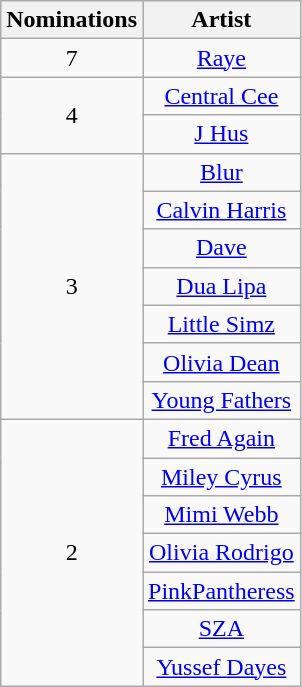<table class="wikitable plainrowheaders" rowspan=2 border="2" cellpadding="4" style="text-align: center">
<tr>
<th scope="col" style="width:55px;">Nominations</th>
<th scope="col" style="text-align:center;">Artist</th>
</tr>
<tr>
<td scope=row style="text-align:center">7</td>
<td><a href='#'>Raye</a></td>
</tr>
<tr>
<td scope=row rowspan="2" style="text-align:center">4</td>
<td><a href='#'>Central Cee</a></td>
</tr>
<tr>
<td><a href='#'>J Hus</a></td>
</tr>
<tr>
<td scope=row rowspan="7" style="text-align:center">3</td>
<td><a href='#'>Blur</a></td>
</tr>
<tr>
<td><a href='#'>Calvin Harris</a></td>
</tr>
<tr>
<td><a href='#'>Dave</a></td>
</tr>
<tr>
<td><a href='#'>Dua Lipa</a></td>
</tr>
<tr>
<td><a href='#'>Little Simz</a></td>
</tr>
<tr>
<td><a href='#'>Olivia Dean</a></td>
</tr>
<tr>
<td><a href='#'>Young Fathers</a></td>
</tr>
<tr>
<td scope=row rowspan="7" style="text-align:center">2</td>
<td><a href='#'>Fred Again</a></td>
</tr>
<tr>
<td><a href='#'>Miley Cyrus</a></td>
</tr>
<tr>
<td><a href='#'>Mimi Webb</a></td>
</tr>
<tr>
<td><a href='#'>Olivia Rodrigo</a></td>
</tr>
<tr>
<td><a href='#'>PinkPantheress</a></td>
</tr>
<tr>
<td><a href='#'>SZA</a></td>
</tr>
<tr>
<td><a href='#'>Yussef Dayes</a></td>
</tr>
</table>
